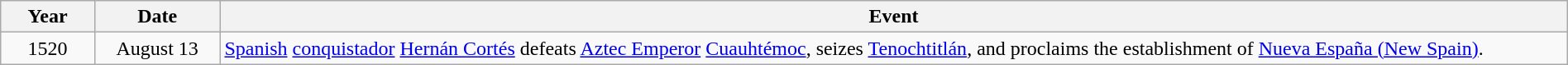<table class="wikitable" style="width:100%;">
<tr>
<th style="width:6%">Year</th>
<th style="width:8%">Date</th>
<th style="width:86%">Event</th>
</tr>
<tr>
<td align=center>1520</td>
<td align=center>August 13</td>
<td><a href='#'>Spanish</a> <a href='#'>conquistador</a> <a href='#'>Hernán Cortés</a> defeats <a href='#'>Aztec Emperor</a> <a href='#'>Cuauhtémoc</a>, seizes <a href='#'>Tenochtitlán</a>, and proclaims the establishment of <a href='#'>Nueva España (New Spain)</a>.</td>
</tr>
</table>
